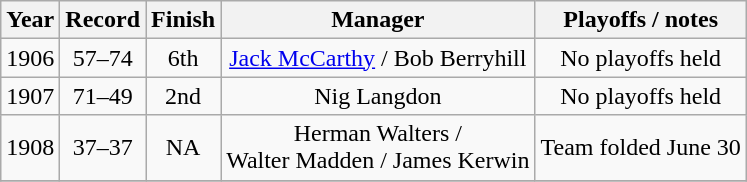<table class="wikitable">
<tr>
<th>Year</th>
<th>Record</th>
<th>Finish</th>
<th>Manager</th>
<th>Playoffs / notes</th>
</tr>
<tr align=center>
<td>1906</td>
<td>57–74</td>
<td>6th</td>
<td><a href='#'>Jack McCarthy</a> / Bob Berryhill</td>
<td>No playoffs held</td>
</tr>
<tr align=center>
<td>1907</td>
<td>71–49</td>
<td>2nd</td>
<td>Nig Langdon</td>
<td>No playoffs held</td>
</tr>
<tr align=center>
<td>1908</td>
<td>37–37</td>
<td>NA</td>
<td>Herman Walters /<br> Walter Madden / James Kerwin</td>
<td>Team folded June 30</td>
</tr>
<tr align=center>
</tr>
</table>
